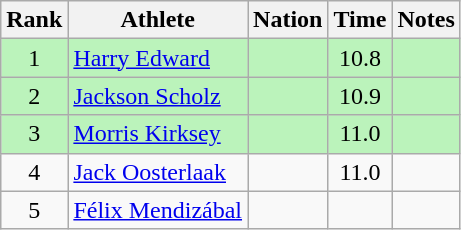<table class="wikitable sortable" style="text-align:center">
<tr>
<th>Rank</th>
<th>Athlete</th>
<th>Nation</th>
<th>Time</th>
<th>Notes</th>
</tr>
<tr bgcolor=bbf3bb>
<td>1</td>
<td align=left data-sort-value="Edward, Harry"><a href='#'>Harry Edward</a></td>
<td align=left></td>
<td>10.8</td>
<td></td>
</tr>
<tr bgcolor=bbf3bb>
<td>2</td>
<td align=left data-sort-value="Scholz, Jackson"><a href='#'>Jackson Scholz</a></td>
<td align=left></td>
<td>10.9</td>
<td></td>
</tr>
<tr bgcolor=bbf3bb>
<td>3</td>
<td align=left data-sort-value="Kirksey, Morris"><a href='#'>Morris Kirksey</a></td>
<td align=left></td>
<td>11.0</td>
<td></td>
</tr>
<tr>
<td>4</td>
<td align=left data-sort-value="Oosterlaak, Jack"><a href='#'>Jack Oosterlaak</a></td>
<td align=left></td>
<td>11.0</td>
<td></td>
</tr>
<tr>
<td>5</td>
<td align=left data-sort-value="Mendizábal, Félix"><a href='#'>Félix Mendizábal</a></td>
<td align=left></td>
<td></td>
<td></td>
</tr>
</table>
